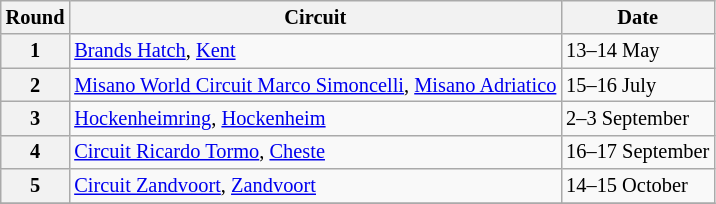<table class="wikitable" style="font-size: 85%;">
<tr>
<th>Round</th>
<th>Circuit</th>
<th>Date</th>
</tr>
<tr>
<th>1</th>
<td> <a href='#'>Brands Hatch</a>, <a href='#'>Kent</a></td>
<td>13–14 May</td>
</tr>
<tr>
<th>2</th>
<td> <a href='#'>Misano World Circuit Marco Simoncelli</a>, <a href='#'>Misano Adriatico</a></td>
<td>15–16 July</td>
</tr>
<tr>
<th>3</th>
<td> <a href='#'>Hockenheimring</a>, <a href='#'>Hockenheim</a></td>
<td>2–3 September</td>
</tr>
<tr>
<th>4</th>
<td> <a href='#'>Circuit Ricardo Tormo</a>, <a href='#'>Cheste</a></td>
<td>16–17 September</td>
</tr>
<tr>
<th>5</th>
<td> <a href='#'>Circuit Zandvoort</a>, <a href='#'>Zandvoort</a></td>
<td>14–15 October</td>
</tr>
<tr>
</tr>
</table>
